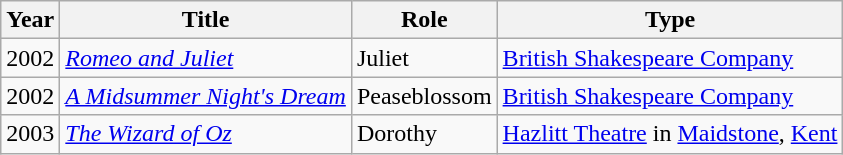<table class=wikitable>
<tr>
<th>Year</th>
<th>Title</th>
<th>Role</th>
<th>Type</th>
</tr>
<tr>
<td>2002</td>
<td><em><a href='#'>Romeo and Juliet</a></em></td>
<td>Juliet</td>
<td><a href='#'>British Shakespeare Company</a></td>
</tr>
<tr>
<td>2002</td>
<td><em><a href='#'>A Midsummer Night's Dream</a></em></td>
<td>Peaseblossom</td>
<td><a href='#'>British Shakespeare Company</a></td>
</tr>
<tr>
<td>2003</td>
<td><em><a href='#'>The Wizard of Oz</a></em></td>
<td>Dorothy</td>
<td><a href='#'>Hazlitt Theatre</a> in <a href='#'>Maidstone</a>, <a href='#'>Kent</a></td>
</tr>
</table>
